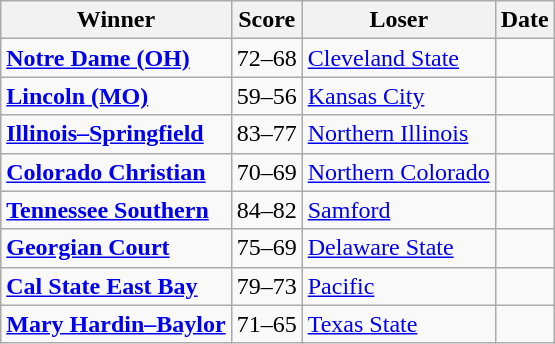<table class="wikitable sortable ”wikitable">
<tr>
<th>Winner</th>
<th>Score</th>
<th>Loser</th>
<th>Date</th>
</tr>
<tr>
<td><strong><a href='#'>Notre Dame (OH)</a></strong> </td>
<td>72–68</td>
<td><a href='#'>Cleveland State</a></td>
<td></td>
</tr>
<tr>
<td><strong><a href='#'>Lincoln (MO)</a></strong> </td>
<td>59–56</td>
<td><a href='#'>Kansas City</a></td>
<td></td>
</tr>
<tr>
<td><strong><a href='#'>Illinois–Springfield</a></strong> </td>
<td>83–77</td>
<td><a href='#'>Northern Illinois</a></td>
<td></td>
</tr>
<tr>
<td><strong><a href='#'>Colorado Christian</a></strong> </td>
<td>70–69</td>
<td><a href='#'>Northern Colorado</a></td>
<td></td>
</tr>
<tr>
<td><strong><a href='#'>Tennessee Southern</a></strong> </td>
<td>84–82</td>
<td><a href='#'>Samford</a></td>
<td></td>
</tr>
<tr>
<td><strong><a href='#'>Georgian Court</a></strong> </td>
<td>75–69</td>
<td><a href='#'>Delaware State</a></td>
<td></td>
</tr>
<tr>
<td><strong><a href='#'>Cal State East Bay</a></strong> </td>
<td>79–73</td>
<td><a href='#'>Pacific</a></td>
<td></td>
</tr>
<tr>
<td><strong><a href='#'>Mary Hardin–Baylor</a></strong> </td>
<td>71–65</td>
<td><a href='#'>Texas State</a></td>
<td></td>
</tr>
</table>
